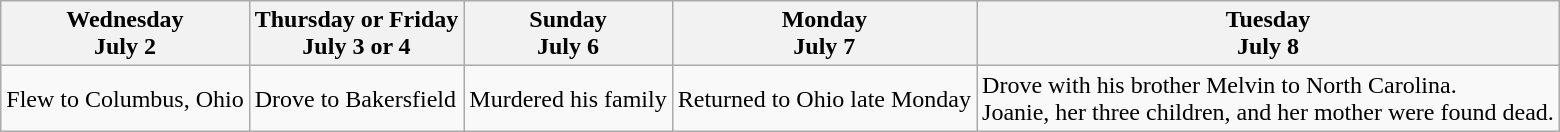<table class="wikitable">
<tr>
<th>Wednesday<br> July 2</th>
<th>Thursday or Friday<br>  July 3 or 4</th>
<th>Sunday<br>  July 6</th>
<th>Monday<br>  July 7</th>
<th>Tuesday<br> July 8</th>
</tr>
<tr>
<td>Flew to Columbus, Ohio</td>
<td>Drove to Bakersfield</td>
<td>Murdered his family</td>
<td>Returned to Ohio late Monday</td>
<td>Drove with his brother Melvin to North Carolina.<br> Joanie, her three children, and her mother were found dead.</td>
</tr>
</table>
